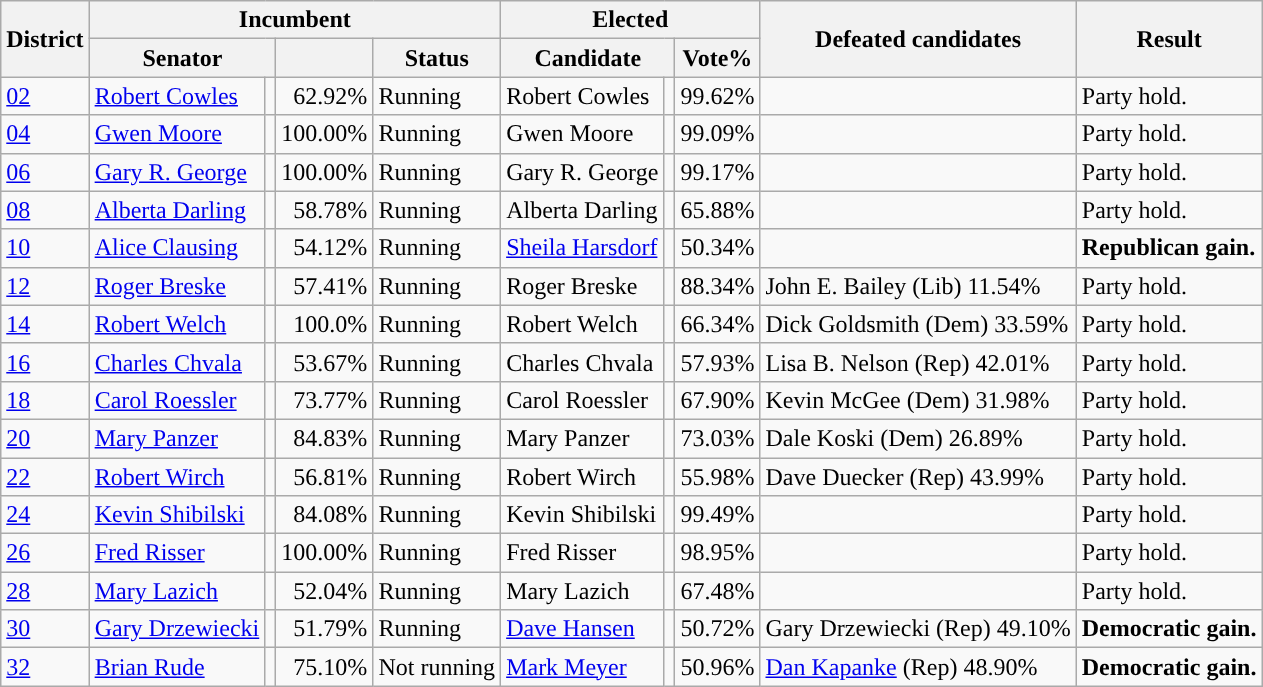<table class="wikitable">
<tr>
<th rowspan="2">District</th>
<th colspan="4">Incumbent</th>
<th colspan="3">Elected</th>
<th rowspan="2">Defeated candidates</th>
<th rowspan="2">Result</th>
</tr>
<tr>
<th colspan="2">Senator</th>
<th></th>
<th>Status</th>
<th colspan="2">Candidate</th>
<th>Vote%</th>
</tr>
<tr>
<td><a href='#'>02</a></td>
<td><a href='#'>Robert Cowles</a></td>
<td></td>
<td align="right">62.92%</td>
<td>Running</td>
<td>Robert Cowles</td>
<td style="background:"></td>
<td align="right">99.62%</td>
<td></td>
<td>Party hold.</td>
</tr>
<tr>
<td><a href='#'>04</a></td>
<td><a href='#'>Gwen Moore</a></td>
<td></td>
<td align="right">100.00%</td>
<td>Running</td>
<td>Gwen Moore</td>
<td style="background:"></td>
<td align="right">99.09%</td>
<td></td>
<td>Party hold.</td>
</tr>
<tr>
<td><a href='#'>06</a></td>
<td><a href='#'>Gary R. George</a></td>
<td></td>
<td align="right">100.00%</td>
<td>Running</td>
<td>Gary R. George</td>
<td style="background:"></td>
<td align="right">99.17%</td>
<td></td>
<td>Party hold.</td>
</tr>
<tr>
<td><a href='#'>08</a></td>
<td><a href='#'>Alberta Darling</a></td>
<td></td>
<td align="right">58.78%</td>
<td>Running</td>
<td>Alberta Darling</td>
<td style="background:"></td>
<td align="right">65.88%</td>
<td></td>
<td>Party hold.</td>
</tr>
<tr>
<td><a href='#'>10</a></td>
<td><a href='#'>Alice Clausing</a></td>
<td></td>
<td align="right">54.12%</td>
<td>Running</td>
<td><a href='#'>Sheila Harsdorf</a></td>
<td style="background:"></td>
<td align="right">50.34%</td>
<td></td>
<td><strong>Republican gain.</strong></td>
</tr>
<tr>
<td><a href='#'>12</a></td>
<td><a href='#'>Roger Breske</a></td>
<td></td>
<td align="right">57.41%</td>
<td>Running</td>
<td>Roger Breske</td>
<td style="background:"></td>
<td align="right">88.34%</td>
<td>John E. Bailey (Lib) 11.54%</td>
<td>Party hold.</td>
</tr>
<tr>
<td><a href='#'>14</a></td>
<td><a href='#'>Robert Welch</a></td>
<td></td>
<td align="right">100.0%</td>
<td>Running</td>
<td>Robert Welch</td>
<td style="background:"></td>
<td align="right">66.34%</td>
<td>Dick Goldsmith (Dem) 33.59%</td>
<td>Party hold.</td>
</tr>
<tr>
<td><a href='#'>16</a></td>
<td><a href='#'>Charles Chvala</a></td>
<td></td>
<td align="right">53.67%</td>
<td>Running</td>
<td>Charles Chvala</td>
<td style="background:"></td>
<td align="right">57.93%</td>
<td>Lisa B. Nelson (Rep) 42.01%</td>
<td>Party hold.</td>
</tr>
<tr>
<td><a href='#'>18</a></td>
<td><a href='#'>Carol Roessler</a></td>
<td></td>
<td align="right">73.77%</td>
<td>Running</td>
<td>Carol Roessler</td>
<td style="background:"></td>
<td align="right">67.90%</td>
<td>Kevin McGee (Dem) 31.98%</td>
<td>Party hold.</td>
</tr>
<tr>
<td><a href='#'>20</a></td>
<td><a href='#'>Mary Panzer</a></td>
<td></td>
<td align="right">84.83%</td>
<td>Running</td>
<td>Mary Panzer</td>
<td style="background:"></td>
<td align="right">73.03%</td>
<td>Dale Koski (Dem) 26.89%</td>
<td>Party hold.</td>
</tr>
<tr>
<td><a href='#'>22</a></td>
<td><a href='#'>Robert Wirch</a></td>
<td></td>
<td align="right">56.81%</td>
<td>Running</td>
<td>Robert Wirch</td>
<td style="background:"></td>
<td align="right">55.98%</td>
<td>Dave Duecker (Rep) 43.99%</td>
<td>Party hold.</td>
</tr>
<tr>
<td><a href='#'>24</a></td>
<td><a href='#'>Kevin Shibilski</a></td>
<td></td>
<td align="right">84.08%</td>
<td>Running</td>
<td>Kevin Shibilski</td>
<td style="background:"></td>
<td align="right">99.49%</td>
<td></td>
<td>Party hold.</td>
</tr>
<tr>
<td><a href='#'>26</a></td>
<td><a href='#'>Fred Risser</a></td>
<td></td>
<td align="right">100.00%</td>
<td>Running</td>
<td>Fred Risser</td>
<td style="background:"></td>
<td align="right">98.95%</td>
<td></td>
<td>Party hold.</td>
</tr>
<tr>
<td><a href='#'>28</a></td>
<td><a href='#'>Mary Lazich</a></td>
<td></td>
<td align="right">52.04%</td>
<td>Running</td>
<td>Mary Lazich</td>
<td style="background:"></td>
<td align="right">67.48%</td>
<td></td>
<td>Party hold.</td>
</tr>
<tr>
<td><a href='#'>30</a></td>
<td><a href='#'>Gary Drzewiecki</a></td>
<td></td>
<td align="right">51.79%</td>
<td>Running</td>
<td><a href='#'>Dave Hansen</a></td>
<td style="background:"></td>
<td align="right">50.72%</td>
<td>Gary Drzewiecki (Rep) 49.10%</td>
<td><strong>Democratic gain.</strong></td>
</tr>
<tr>
<td><a href='#'>32</a></td>
<td><a href='#'>Brian Rude</a></td>
<td></td>
<td align="right">75.10%</td>
<td>Not running</td>
<td><a href='#'>Mark Meyer</a></td>
<td style="background:"></td>
<td align="right">50.96%</td>
<td><a href='#'>Dan Kapanke</a> (Rep) 48.90%</td>
<td><strong>Democratic gain.</strong></td>
</tr>
</table>
